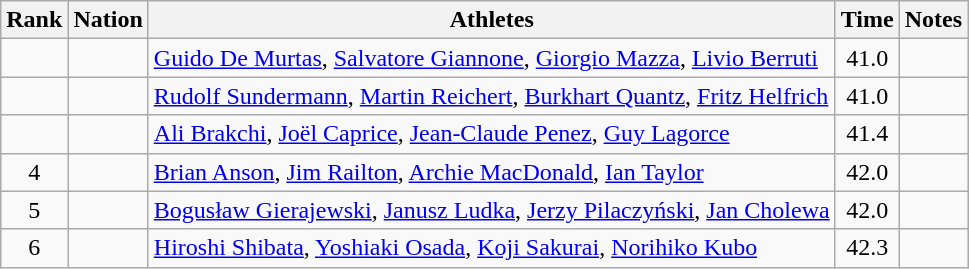<table class="wikitable sortable" style="text-align:center">
<tr>
<th>Rank</th>
<th>Nation</th>
<th>Athletes</th>
<th>Time</th>
<th>Notes</th>
</tr>
<tr>
<td></td>
<td align=left></td>
<td align=left><a href='#'>Guido De Murtas</a>, <a href='#'>Salvatore Giannone</a>, <a href='#'>Giorgio Mazza</a>, <a href='#'>Livio Berruti</a></td>
<td>41.0</td>
<td></td>
</tr>
<tr>
<td></td>
<td align=left></td>
<td align=left><a href='#'>Rudolf Sundermann</a>, <a href='#'>Martin Reichert</a>, <a href='#'>Burkhart Quantz</a>, <a href='#'>Fritz Helfrich</a></td>
<td>41.0</td>
<td></td>
</tr>
<tr>
<td></td>
<td align=left></td>
<td align=left><a href='#'>Ali Brakchi</a>, <a href='#'>Joël Caprice</a>, <a href='#'>Jean-Claude Penez</a>, <a href='#'>Guy Lagorce</a></td>
<td>41.4</td>
<td></td>
</tr>
<tr>
<td>4</td>
<td align=left></td>
<td align=left><a href='#'>Brian Anson</a>, <a href='#'>Jim Railton</a>, <a href='#'>Archie MacDonald</a>, <a href='#'>Ian Taylor</a></td>
<td>42.0</td>
<td></td>
</tr>
<tr>
<td>5</td>
<td align=left></td>
<td align=left><a href='#'>Bogusław Gierajewski</a>, <a href='#'>Janusz Ludka</a>, <a href='#'>Jerzy Pilaczyński</a>, <a href='#'>Jan Cholewa</a></td>
<td>42.0</td>
<td></td>
</tr>
<tr>
<td>6</td>
<td align=left></td>
<td align=left><a href='#'>Hiroshi Shibata</a>, <a href='#'>Yoshiaki Osada</a>, <a href='#'>Koji Sakurai</a>, <a href='#'>Norihiko Kubo</a></td>
<td>42.3</td>
<td></td>
</tr>
</table>
